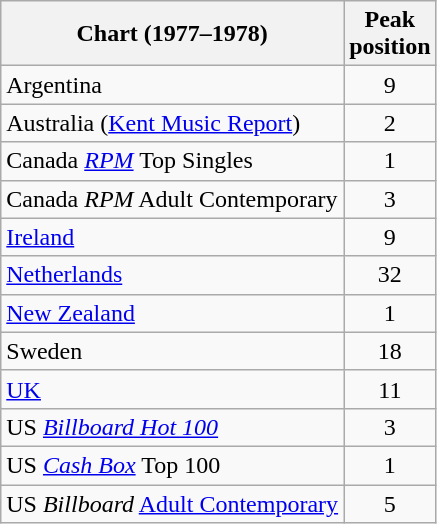<table class="wikitable sortable">
<tr>
<th align="left">Chart (1977–1978)</th>
<th align="left">Peak<br>position</th>
</tr>
<tr>
<td>Argentina</td>
<td align="center">9</td>
</tr>
<tr>
<td>Australia (<a href='#'>Kent Music Report</a>)</td>
<td style="text-align:center;">2</td>
</tr>
<tr>
<td>Canada <em><a href='#'>RPM</a></em> Top Singles</td>
<td style="text-align:center;">1</td>
</tr>
<tr>
<td>Canada <em>RPM</em> Adult Contemporary</td>
<td style="text-align:center;">3</td>
</tr>
<tr>
<td><a href='#'>Ireland</a></td>
<td style="text-align:center;">9</td>
</tr>
<tr>
<td align="left"><a href='#'>Netherlands</a></td>
<td style="text-align:center;">32</td>
</tr>
<tr>
<td align="left"><a href='#'>New Zealand</a></td>
<td style="text-align:center;">1</td>
</tr>
<tr>
<td align="left">Sweden</td>
<td style="text-align:center;">18</td>
</tr>
<tr>
<td align="left"><a href='#'>UK</a></td>
<td style="text-align:center;">11</td>
</tr>
<tr>
<td align="left">US <em><a href='#'>Billboard Hot 100</a></em></td>
<td style="text-align:center;">3</td>
</tr>
<tr>
<td align="left">US <em><a href='#'>Cash Box</a></em> Top 100</td>
<td style="text-align:center;">1</td>
</tr>
<tr>
<td>US <em>Billboard</em> <a href='#'>Adult Contemporary</a></td>
<td align="center">5</td>
</tr>
</table>
